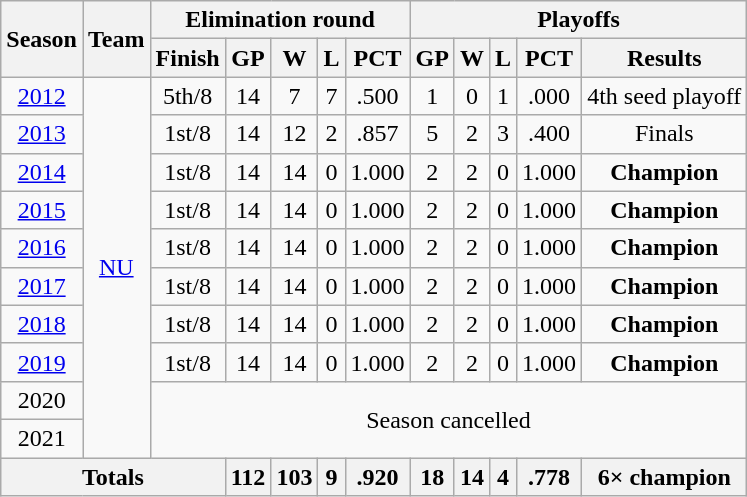<table class="wikitable" style="text-align:center">
<tr>
<th rowspan="2">Season</th>
<th rowspan="2">Team</th>
<th colspan="5">Elimination round</th>
<th colspan="5">Playoffs</th>
</tr>
<tr>
<th>Finish</th>
<th>GP</th>
<th>W</th>
<th>L</th>
<th>PCT</th>
<th>GP</th>
<th>W</th>
<th>L</th>
<th>PCT</th>
<th>Results</th>
</tr>
<tr>
<td><a href='#'>2012</a></td>
<td rowspan="10"><a href='#'>NU</a></td>
<td>5th/8</td>
<td>14</td>
<td>7</td>
<td>7</td>
<td>.500</td>
<td>1</td>
<td>0</td>
<td>1</td>
<td>.000</td>
<td>4th seed playoff</td>
</tr>
<tr>
<td><a href='#'>2013</a></td>
<td>1st/8</td>
<td>14</td>
<td>12</td>
<td>2</td>
<td>.857</td>
<td>5</td>
<td>2</td>
<td>3</td>
<td>.400</td>
<td>Finals</td>
</tr>
<tr>
<td><a href='#'>2014</a></td>
<td>1st/8</td>
<td>14</td>
<td>14</td>
<td>0</td>
<td>1.000</td>
<td>2</td>
<td>2</td>
<td>0</td>
<td>1.000</td>
<td><strong>Champion</strong></td>
</tr>
<tr>
<td><a href='#'>2015</a></td>
<td>1st/8</td>
<td>14</td>
<td>14</td>
<td>0</td>
<td>1.000</td>
<td>2</td>
<td>2</td>
<td>0</td>
<td>1.000</td>
<td><strong>Champion</strong></td>
</tr>
<tr>
<td><a href='#'>2016</a></td>
<td>1st/8</td>
<td>14</td>
<td>14</td>
<td>0</td>
<td>1.000</td>
<td>2</td>
<td>2</td>
<td>0</td>
<td>1.000</td>
<td><strong>Champion</strong></td>
</tr>
<tr>
<td><a href='#'>2017</a></td>
<td>1st/8</td>
<td>14</td>
<td>14</td>
<td>0</td>
<td>1.000</td>
<td>2</td>
<td>2</td>
<td>0</td>
<td>1.000</td>
<td><strong>Champion</strong></td>
</tr>
<tr>
<td><a href='#'>2018</a></td>
<td>1st/8</td>
<td>14</td>
<td>14</td>
<td>0</td>
<td>1.000</td>
<td>2</td>
<td>2</td>
<td>0</td>
<td>1.000</td>
<td><strong>Champion</strong></td>
</tr>
<tr>
<td><a href='#'>2019</a></td>
<td>1st/8</td>
<td>14</td>
<td>14</td>
<td>0</td>
<td>1.000</td>
<td>2</td>
<td>2</td>
<td>0</td>
<td>1.000</td>
<td><strong>Champion</strong></td>
</tr>
<tr>
<td>2020</td>
<td colspan="10" rowspan="2">Season cancelled</td>
</tr>
<tr>
<td>2021</td>
</tr>
<tr>
<th colspan="3">Totals</th>
<th>112</th>
<th>103</th>
<th>9</th>
<th>.920</th>
<th>18</th>
<th>14</th>
<th>4</th>
<th>.778</th>
<th>6× champion</th>
</tr>
</table>
